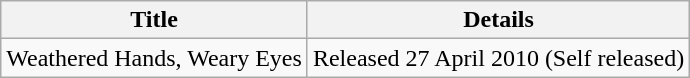<table class="wikitable">
<tr>
<th>Title</th>
<th>Details</th>
</tr>
<tr>
<td>Weathered Hands, Weary Eyes</td>
<td>Released 27 April 2010 (Self released)</td>
</tr>
</table>
